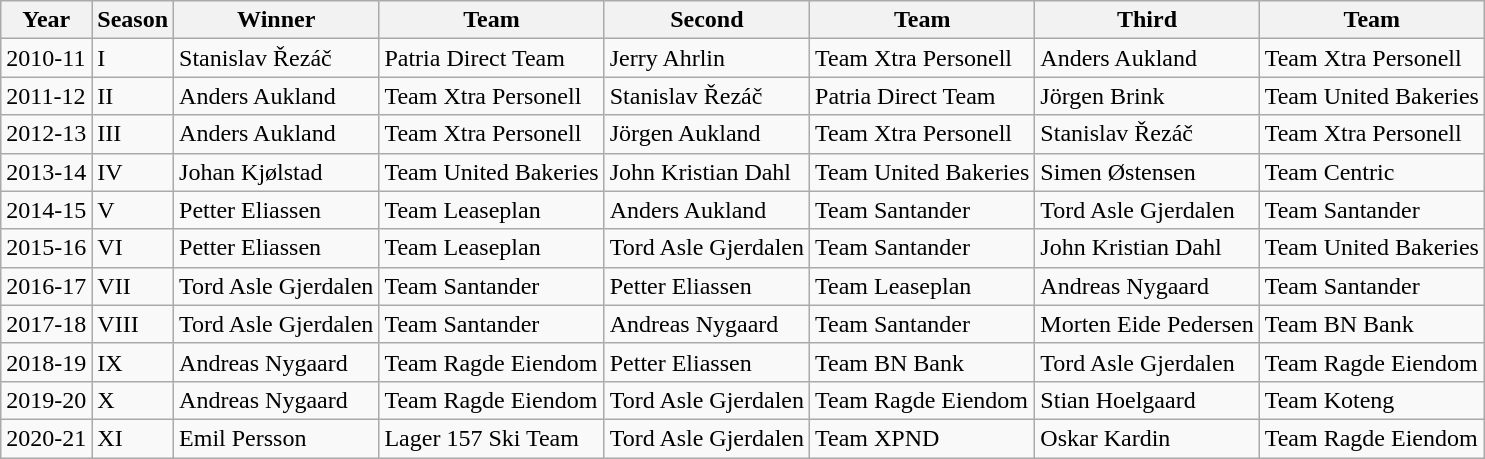<table class="wikitable sortable">
<tr>
<th>Year</th>
<th>Season</th>
<th>Winner</th>
<th>Team</th>
<th>Second</th>
<th>Team</th>
<th>Third</th>
<th>Team</th>
</tr>
<tr>
<td>2010-11</td>
<td>I</td>
<td> Stanislav Řezáč</td>
<td>Patria Direct Team</td>
<td> Jerry Ahrlin</td>
<td>Team Xtra Personell</td>
<td> Anders Aukland</td>
<td>Team Xtra Personell</td>
</tr>
<tr>
<td>2011-12</td>
<td>II</td>
<td> Anders Aukland</td>
<td>Team Xtra Personell</td>
<td> Stanislav Řezáč</td>
<td>Patria Direct Team</td>
<td> Jörgen Brink</td>
<td>Team United Bakeries</td>
</tr>
<tr>
<td>2012-13</td>
<td>III</td>
<td> Anders Aukland</td>
<td>Team Xtra Personell</td>
<td> Jörgen Aukland</td>
<td>Team Xtra Personell</td>
<td> Stanislav Řezáč</td>
<td>Team Xtra Personell</td>
</tr>
<tr>
<td>2013-14</td>
<td>IV</td>
<td> Johan Kjølstad</td>
<td>Team United Bakeries</td>
<td> John Kristian Dahl</td>
<td>Team United Bakeries</td>
<td> Simen Østensen</td>
<td>Team Centric</td>
</tr>
<tr>
<td>2014-15</td>
<td>V</td>
<td> Petter Eliassen</td>
<td>Team Leaseplan</td>
<td> Anders Aukland</td>
<td>Team Santander</td>
<td> Tord Asle Gjerdalen</td>
<td>Team Santander</td>
</tr>
<tr>
<td>2015-16</td>
<td>VI</td>
<td> Petter Eliassen</td>
<td>Team Leaseplan</td>
<td> Tord Asle Gjerdalen</td>
<td>Team Santander</td>
<td> John Kristian Dahl</td>
<td>Team United Bakeries</td>
</tr>
<tr>
<td>2016-17</td>
<td>VII</td>
<td> Tord Asle Gjerdalen</td>
<td>Team Santander</td>
<td> Petter Eliassen</td>
<td>Team Leaseplan</td>
<td> Andreas Nygaard</td>
<td>Team Santander</td>
</tr>
<tr>
<td>2017-18</td>
<td>VIII</td>
<td> Tord Asle Gjerdalen</td>
<td>Team Santander</td>
<td> Andreas Nygaard</td>
<td>Team Santander</td>
<td> Morten Eide Pedersen</td>
<td>Team BN Bank</td>
</tr>
<tr>
<td>2018-19</td>
<td>IX</td>
<td> Andreas Nygaard</td>
<td>Team Ragde Eiendom</td>
<td> Petter Eliassen</td>
<td>Team BN Bank</td>
<td> Tord Asle Gjerdalen</td>
<td>Team Ragde Eiendom</td>
</tr>
<tr>
<td>2019-20</td>
<td>X</td>
<td> Andreas Nygaard</td>
<td>Team Ragde Eiendom</td>
<td> Tord Asle Gjerdalen</td>
<td>Team Ragde Eiendom</td>
<td> Stian Hoelgaard</td>
<td>Team Koteng</td>
</tr>
<tr>
<td>2020-21</td>
<td>XI</td>
<td> Emil Persson</td>
<td>Lager 157 Ski Team</td>
<td> Tord Asle Gjerdalen</td>
<td>Team XPND</td>
<td> Oskar Kardin</td>
<td>Team Ragde Eiendom</td>
</tr>
</table>
